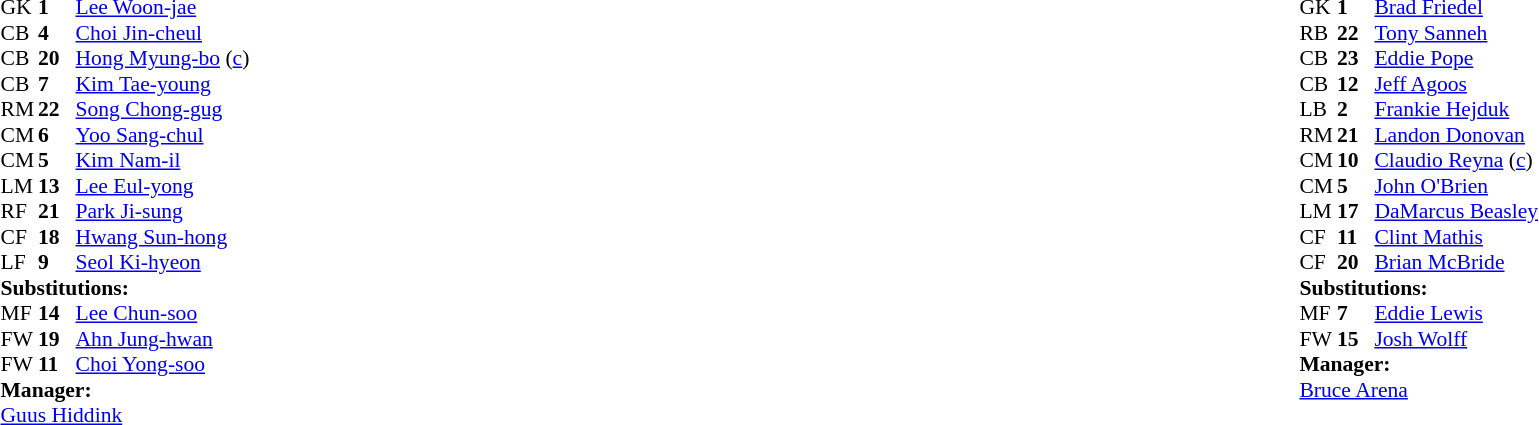<table width="100%">
<tr>
<td valign="top" width="50%"><br><table style="font-size: 90%" cellspacing="0" cellpadding="0">
<tr>
<th width="25"></th>
<th width="25"></th>
</tr>
<tr>
<td>GK</td>
<td><strong>1</strong></td>
<td><a href='#'>Lee Woon-jae</a></td>
</tr>
<tr>
<td>CB</td>
<td><strong>4</strong></td>
<td><a href='#'>Choi Jin-cheul</a></td>
</tr>
<tr>
<td>CB</td>
<td><strong>20</strong></td>
<td><a href='#'>Hong Myung-bo</a> (<a href='#'>c</a>)</td>
<td></td>
</tr>
<tr>
<td>CB</td>
<td><strong>7</strong></td>
<td><a href='#'>Kim Tae-young</a></td>
</tr>
<tr>
<td>RM</td>
<td><strong>22</strong></td>
<td><a href='#'>Song Chong-gug</a></td>
</tr>
<tr>
<td>CM</td>
<td><strong>6</strong></td>
<td><a href='#'>Yoo Sang-chul</a></td>
<td></td>
<td></td>
</tr>
<tr>
<td>CM</td>
<td><strong>5</strong></td>
<td><a href='#'>Kim Nam-il</a></td>
</tr>
<tr>
<td>LM</td>
<td><strong>13</strong></td>
<td><a href='#'>Lee Eul-yong</a></td>
</tr>
<tr>
<td>RF</td>
<td><strong>21</strong></td>
<td><a href='#'>Park Ji-sung</a></td>
<td></td>
<td></td>
</tr>
<tr>
<td>CF</td>
<td><strong>18</strong></td>
<td><a href='#'>Hwang Sun-hong</a></td>
<td></td>
<td></td>
</tr>
<tr>
<td>LF</td>
<td><strong>9</strong></td>
<td><a href='#'>Seol Ki-hyeon</a></td>
</tr>
<tr>
<td colspan=3><strong>Substitutions:</strong></td>
</tr>
<tr>
<td>MF</td>
<td><strong>14</strong></td>
<td><a href='#'>Lee Chun-soo</a></td>
<td></td>
<td></td>
</tr>
<tr>
<td>FW</td>
<td><strong>19</strong></td>
<td><a href='#'>Ahn Jung-hwan</a></td>
<td></td>
<td></td>
</tr>
<tr>
<td>FW</td>
<td><strong>11</strong></td>
<td><a href='#'>Choi Yong-soo</a></td>
<td></td>
<td></td>
</tr>
<tr>
<td colspan=3><strong>Manager:</strong></td>
</tr>
<tr>
<td colspan="4"> <a href='#'>Guus Hiddink</a></td>
</tr>
</table>
</td>
<td valign="top"></td>
<td valign="top" width="50%"><br><table style="font-size: 90%" cellspacing="0" cellpadding="0" align="center">
<tr>
<th width="25"></th>
<th width="25"></th>
</tr>
<tr>
<td>GK</td>
<td><strong>1</strong></td>
<td><a href='#'>Brad Friedel</a></td>
</tr>
<tr>
<td>RB</td>
<td><strong>22</strong></td>
<td><a href='#'>Tony Sanneh</a></td>
</tr>
<tr>
<td>CB</td>
<td><strong>23</strong></td>
<td><a href='#'>Eddie Pope</a></td>
</tr>
<tr>
<td>CB</td>
<td><strong>12</strong></td>
<td><a href='#'>Jeff Agoos</a></td>
<td></td>
</tr>
<tr>
<td>LB</td>
<td><strong>2</strong></td>
<td><a href='#'>Frankie Hejduk</a></td>
<td></td>
</tr>
<tr>
<td>RM</td>
<td><strong>21</strong></td>
<td><a href='#'>Landon Donovan</a></td>
</tr>
<tr>
<td>CM</td>
<td><strong>10</strong></td>
<td><a href='#'>Claudio Reyna</a> (<a href='#'>c</a>)</td>
</tr>
<tr>
<td>CM</td>
<td><strong>5</strong></td>
<td><a href='#'>John O'Brien</a></td>
</tr>
<tr>
<td>LM</td>
<td><strong>17</strong></td>
<td><a href='#'>DaMarcus Beasley</a></td>
<td></td>
<td></td>
</tr>
<tr>
<td>CF</td>
<td><strong>11</strong></td>
<td><a href='#'>Clint Mathis</a></td>
<td></td>
<td></td>
</tr>
<tr>
<td>CF</td>
<td><strong>20</strong></td>
<td><a href='#'>Brian McBride</a></td>
</tr>
<tr>
<td colspan=3><strong>Substitutions:</strong></td>
</tr>
<tr>
<td>MF</td>
<td><strong>7</strong></td>
<td><a href='#'>Eddie Lewis</a></td>
<td></td>
<td></td>
</tr>
<tr>
<td>FW</td>
<td><strong>15</strong></td>
<td><a href='#'>Josh Wolff</a></td>
<td></td>
<td></td>
</tr>
<tr>
<td colspan=3><strong>Manager:</strong></td>
</tr>
<tr>
<td colspan="4"><a href='#'>Bruce Arena</a></td>
</tr>
</table>
</td>
</tr>
</table>
